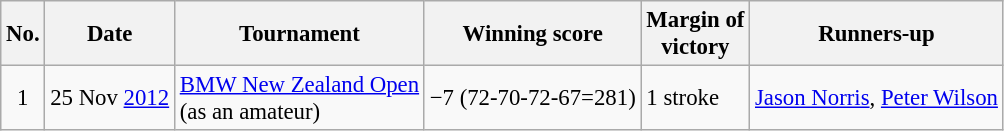<table class="wikitable" style="font-size:95%;">
<tr>
<th>No.</th>
<th>Date</th>
<th>Tournament</th>
<th>Winning score</th>
<th>Margin of<br>victory</th>
<th>Runners-up</th>
</tr>
<tr>
<td align=center>1</td>
<td align=right>25 Nov <a href='#'>2012</a></td>
<td><a href='#'>BMW New Zealand Open</a><br>(as an amateur)</td>
<td>−7 (72-70-72-67=281)</td>
<td>1 stroke</td>
<td> <a href='#'>Jason Norris</a>,  <a href='#'>Peter Wilson</a></td>
</tr>
</table>
